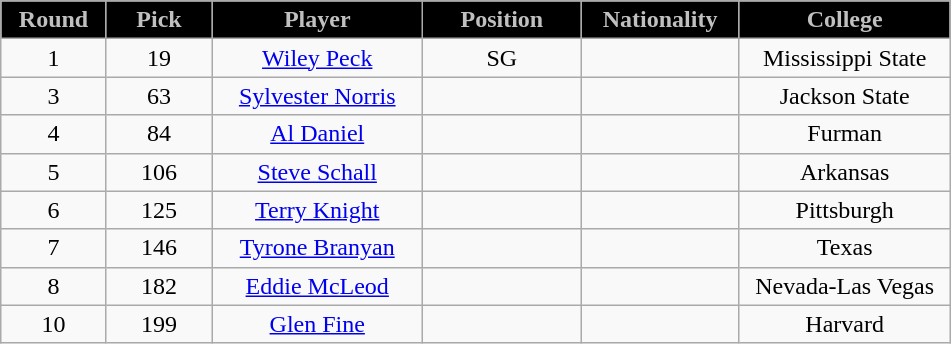<table class="wikitable sortable sortable">
<tr>
<th style="background:#000000; color:#c0c0c0" width="10%">Round</th>
<th style="background:#000000; color:#c0c0c0" width="10%">Pick</th>
<th style="background:#000000; color:#c0c0c0" width="20%">Player</th>
<th style="background:#000000; color:#c0c0c0" width="15%">Position</th>
<th style="background:#000000; color:#c0c0c0" width="15%">Nationality</th>
<th style="background:#000000; color:#c0c0c0" width="20%">College</th>
</tr>
<tr style="text-align: center">
<td>1</td>
<td>19</td>
<td><a href='#'>Wiley Peck</a></td>
<td>SG</td>
<td></td>
<td>Mississippi State</td>
</tr>
<tr style="text-align: center">
<td>3</td>
<td>63</td>
<td><a href='#'>Sylvester Norris</a></td>
<td></td>
<td></td>
<td>Jackson State</td>
</tr>
<tr style="text-align: center">
<td>4</td>
<td>84</td>
<td><a href='#'>Al Daniel</a></td>
<td></td>
<td></td>
<td>Furman</td>
</tr>
<tr style="text-align: center">
<td>5</td>
<td>106</td>
<td><a href='#'>Steve Schall</a></td>
<td></td>
<td></td>
<td>Arkansas</td>
</tr>
<tr style="text-align: center">
<td>6</td>
<td>125</td>
<td><a href='#'>Terry Knight</a></td>
<td></td>
<td></td>
<td>Pittsburgh</td>
</tr>
<tr style="text-align: center">
<td>7</td>
<td>146</td>
<td><a href='#'>Tyrone Branyan</a></td>
<td></td>
<td></td>
<td>Texas</td>
</tr>
<tr style="text-align: center">
<td>8</td>
<td>182</td>
<td><a href='#'>Eddie McLeod</a></td>
<td></td>
<td></td>
<td>Nevada-Las Vegas</td>
</tr>
<tr style="text-align: center">
<td>10</td>
<td>199</td>
<td><a href='#'>Glen Fine</a></td>
<td></td>
<td></td>
<td>Harvard</td>
</tr>
</table>
